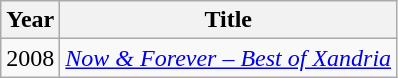<table class="wikitable">
<tr>
<th>Year</th>
<th>Title</th>
</tr>
<tr>
<td align=center">2008</td>
<td><em><a href='#'>Now & Forever – Best of Xandria</a></em></td>
</tr>
</table>
